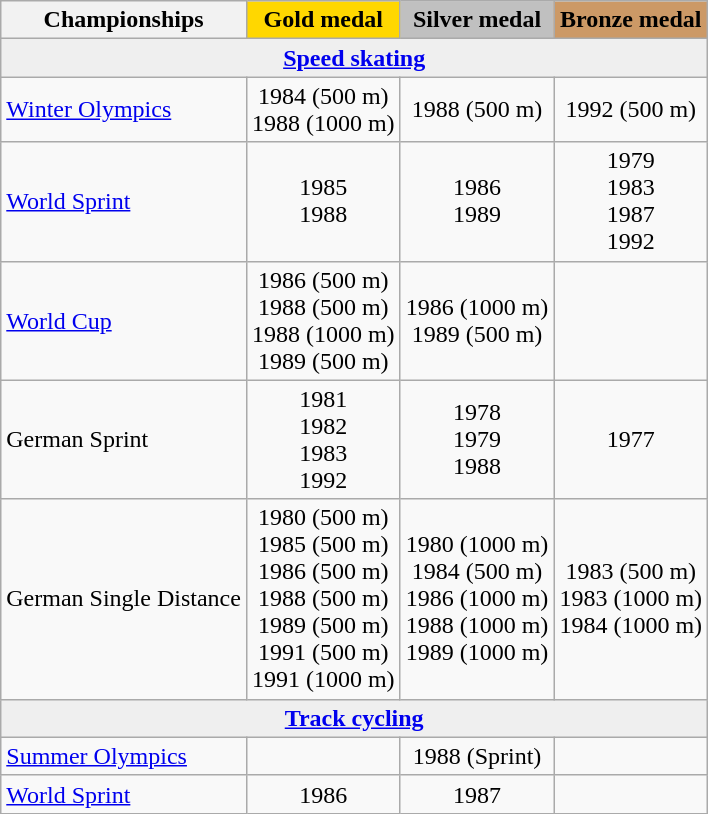<table class="wikitable">
<tr>
<th>Championships</th>
<td align=center bgcolor=gold><strong>Gold medal</strong></td>
<td align=center bgcolor=silver><strong>Silver medal</strong></td>
<td align=center bgcolor=cc9966><strong>Bronze medal</strong></td>
</tr>
<tr align="center">
<td colspan="4" bgcolor="#efefef"><strong><a href='#'>Speed skating</a></strong></td>
</tr>
<tr align="center">
<td align="left"><a href='#'>Winter Olympics</a></td>
<td>1984 (500 m) <br> 1988 (1000 m)</td>
<td>1988 (500 m)</td>
<td>1992 (500 m)</td>
</tr>
<tr align="center">
<td align="left"><a href='#'>World Sprint</a></td>
<td>1985 <br> 1988</td>
<td>1986 <br> 1989</td>
<td>1979 <br> 1983 <br> 1987 <br> 1992</td>
</tr>
<tr align="center">
<td align="left"><a href='#'>World Cup</a></td>
<td>1986 (500 m) <br> 1988 (500 m) <br> 1988 (1000 m) <br> 1989 (500 m)</td>
<td>1986 (1000 m) <br> 1989 (500 m)</td>
<td></td>
</tr>
<tr align="center">
<td align="left">German Sprint</td>
<td>1981 <br> 1982 <br> 1983 <br> 1992</td>
<td>1978 <br> 1979 <br> 1988</td>
<td>1977</td>
</tr>
<tr align="center">
<td align="left">German Single Distance</td>
<td>1980 (500 m) <br> 1985 (500 m) <br> 1986 (500 m) <br> 1988 (500 m) <br> 1989 (500 m) <br> 1991 (500 m) <br> 1991 (1000 m)</td>
<td>1980 (1000 m) <br> 1984 (500 m) <br> 1986 (1000 m) <br> 1988 (1000 m) <br> 1989 (1000 m)</td>
<td>1983 (500 m) <br> 1983 (1000 m) <br> 1984 (1000 m)</td>
</tr>
<tr align="center">
<td colspan="4" bgcolor="#efefef"><strong><a href='#'>Track cycling</a></strong></td>
</tr>
<tr align="center">
<td align="left"><a href='#'>Summer Olympics</a></td>
<td></td>
<td>1988 (Sprint)</td>
<td></td>
</tr>
<tr align="center">
<td align="left"><a href='#'>World Sprint</a></td>
<td>1986</td>
<td>1987</td>
<td></td>
</tr>
</table>
